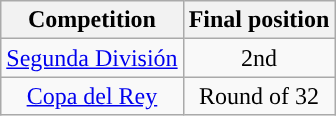<table class="wikitable" style="font-size:100%; text-align:center">
<tr>
<th>Competition</th>
<th>Final position</th>
</tr>
<tr style="background:">
<td><a href='#'>Segunda División</a></td>
<td>2nd</td>
</tr>
<tr style="background:">
<td><a href='#'>Copa del Rey</a></td>
<td>Round of 32</td>
</tr>
</table>
